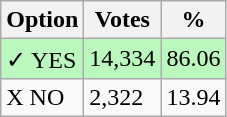<table class="wikitable">
<tr>
<th>Option</th>
<th>Votes</th>
<th>%</th>
</tr>
<tr>
<td style=background:#bbf8be>✓ YES</td>
<td style=background:#bbf8be>14,334</td>
<td style=background:#bbf8be>86.06</td>
</tr>
<tr>
<td>X NO</td>
<td>2,322</td>
<td>13.94</td>
</tr>
</table>
